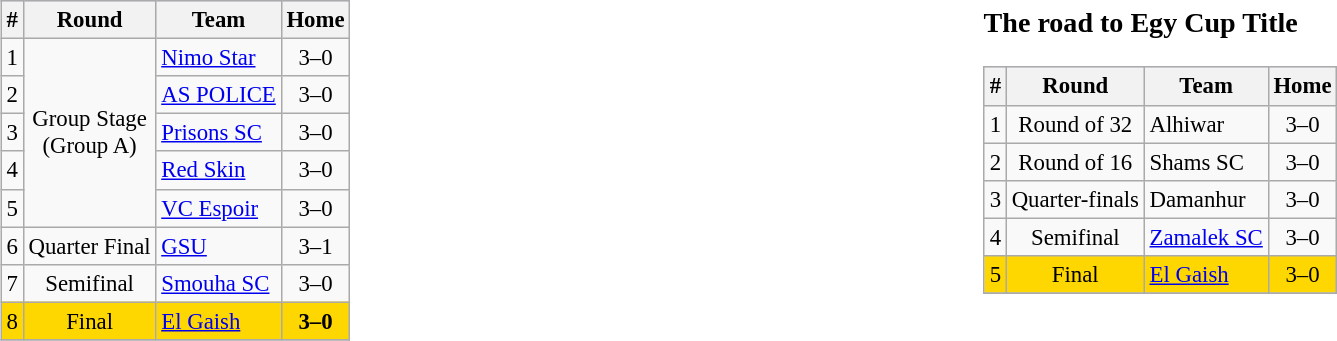<table>
<tr>
<td valign="top" width=15%><br><table class="wikitable" style="text-align: left; font-size:95%">
<tr bgcolor="#ccccff">
<th>#</th>
<th>Round</th>
<th>Team</th>
<th>Home</th>
</tr>
<tr>
<td align="center">1</td>
<td rowspan=5 align="center">Group Stage<br>(Group A)</td>
<td> <a href='#'>Nimo Star</a></td>
<td align="center">3–0</td>
</tr>
<tr>
<td align="center">2</td>
<td> <a href='#'>AS POLICE</a></td>
<td align="center">3–0</td>
</tr>
<tr>
<td align="center">3</td>
<td> <a href='#'>Prisons SC</a></td>
<td align="center">3–0</td>
</tr>
<tr>
<td align="center">4</td>
<td> <a href='#'>Red Skin</a></td>
<td align="center">3–0</td>
</tr>
<tr>
<td align="center">5</td>
<td> <a href='#'>VC Espoir</a></td>
<td align="center">3–0</td>
</tr>
<tr>
<td align="center">6</td>
<td align="center">Quarter Final</td>
<td> <a href='#'>GSU</a></td>
<td align="center">3–1</td>
</tr>
<tr>
<td align="center">7</td>
<td align="center">Semifinal</td>
<td> <a href='#'>Smouha SC</a></td>
<td align="center">3–0</td>
</tr>
<tr>
<td align="center" bgcolor=gold>8</td>
<td align="center" bgcolor=gold>Final</td>
<td bgcolor=gold> <a href='#'>El Gaish</a></td>
<td align="center" bgcolor=gold><strong>3–0</strong></td>
</tr>
<tr>
</tr>
</table>
</td>
<td valign="top" width=13%><br><h3>The road to Egy Cup Title</h3><table class="wikitable" style="text-align: left; font-size:95%">
<tr bgcolor="#ccccff">
<th>#</th>
<th>Round</th>
<th>Team</th>
<th>Home</th>
</tr>
<tr>
<td align="center">1</td>
<td align="center">Round of 32</td>
<td align="left"> Alhiwar</td>
<td align="center">3–0</td>
</tr>
<tr>
<td align="center">2</td>
<td align="center">Round of 16</td>
<td align="left"> Shams SC</td>
<td align="center">3–0</td>
</tr>
<tr>
<td align="center">3</td>
<td align="center">Quarter-finals</td>
<td align="left"> Damanhur</td>
<td align="center">3–0</td>
</tr>
<tr>
<td align="center">4</td>
<td align="center">Semifinal</td>
<td align="left"> <a href='#'>Zamalek SC</a></td>
<td align="center">3–0</td>
</tr>
<tr>
<td align="center" bgcolor=gold>5</td>
<td align="center" bgcolor=gold>Final</td>
<td align="left" bgcolor=gold> <a href='#'>El Gaish</a></td>
<td align="center" bgcolor=gold>3–0</td>
</tr>
<tr>
</tr>
</table>
</td>
</tr>
</table>
